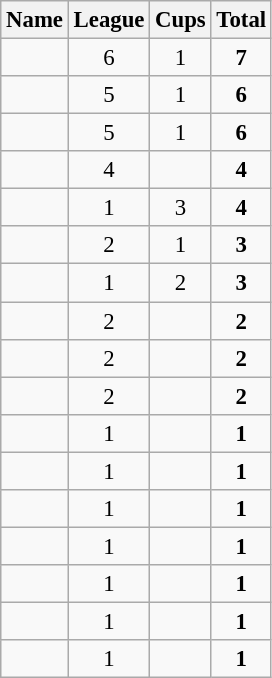<table class="wikitable sortable" style="text-align:center; font-size:95%">
<tr>
<th>Name</th>
<th>League</th>
<th>Cups</th>
<th>Total</th>
</tr>
<tr>
<td></td>
<td>6</td>
<td>1</td>
<td> <strong>7</strong></td>
</tr>
<tr>
<td></td>
<td>5</td>
<td>1</td>
<td> <strong>6</strong></td>
</tr>
<tr>
<td></td>
<td>5</td>
<td>1</td>
<td> <strong>6</strong></td>
</tr>
<tr>
<td></td>
<td>4</td>
<td></td>
<td> <strong>4</strong></td>
</tr>
<tr>
<td></td>
<td>1</td>
<td>3</td>
<td> <strong>4</strong></td>
</tr>
<tr>
<td></td>
<td>2</td>
<td>1</td>
<td> <strong>3</strong></td>
</tr>
<tr>
<td></td>
<td>1</td>
<td>2</td>
<td> <strong>3</strong></td>
</tr>
<tr>
<td></td>
<td>2</td>
<td></td>
<td> <strong>2</strong></td>
</tr>
<tr>
<td></td>
<td>2</td>
<td></td>
<td> <strong>2</strong></td>
</tr>
<tr>
<td></td>
<td>2</td>
<td></td>
<td> <strong>2</strong></td>
</tr>
<tr>
<td></td>
<td>1</td>
<td></td>
<td> <strong>1</strong></td>
</tr>
<tr>
<td></td>
<td>1</td>
<td></td>
<td> <strong>1</strong></td>
</tr>
<tr>
<td></td>
<td>1</td>
<td></td>
<td> <strong>1</strong></td>
</tr>
<tr>
<td></td>
<td>1</td>
<td></td>
<td> <strong>1</strong></td>
</tr>
<tr>
<td></td>
<td>1</td>
<td></td>
<td> <strong>1</strong></td>
</tr>
<tr>
<td></td>
<td>1</td>
<td></td>
<td> <strong>1</strong></td>
</tr>
<tr>
<td></td>
<td>1</td>
<td></td>
<td> <strong>1</strong></td>
</tr>
</table>
